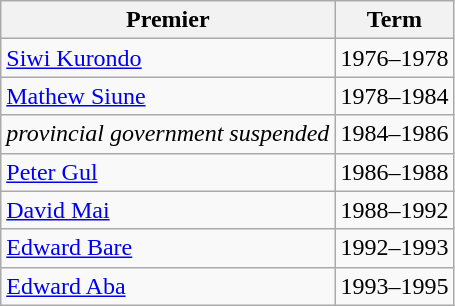<table class="wikitable">
<tr>
<th><strong>Premier</strong></th>
<th><strong>Term</strong></th>
</tr>
<tr>
<td><a href='#'>Siwi Kurondo</a></td>
<td>1976–1978</td>
</tr>
<tr>
<td><a href='#'>Mathew Siune</a></td>
<td>1978–1984</td>
</tr>
<tr [ [Teine Agionga]|| Deputy Premier>
<td><em>provincial government suspended</em></td>
<td>1984–1986</td>
</tr>
<tr>
<td><a href='#'>Peter Gul</a></td>
<td>1986–1988</td>
</tr>
<tr>
<td><a href='#'>David Mai</a></td>
<td>1988–1992</td>
</tr>
<tr>
<td><a href='#'>Edward Bare</a></td>
<td>1992–1993</td>
</tr>
<tr>
<td><a href='#'>Edward Aba</a></td>
<td>1993–1995</td>
</tr>
</table>
